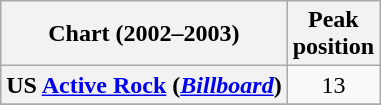<table class="wikitable sortable plainrowheaders">
<tr>
<th>Chart (2002–2003)</th>
<th>Peak<br>position</th>
</tr>
<tr>
<th scope="row">US <a href='#'>Active Rock</a> (<em><a href='#'>Billboard</a></em>)</th>
<td style="text-align:center;">13</td>
</tr>
<tr>
</tr>
<tr>
</tr>
<tr>
</tr>
</table>
